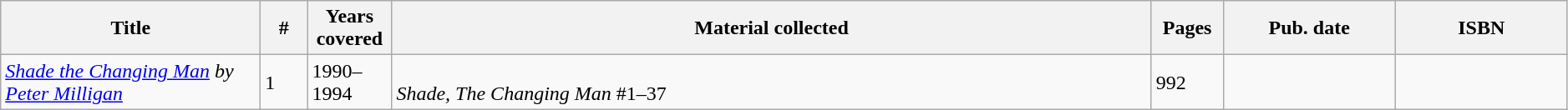<table class="wikitable sortable" width=99%>
<tr>
<th width="200px">Title</th>
<th class="unsortable" width="30px">#</th>
<th width="60px">Years covered</th>
<th class="unsortable">Material collected</th>
<th width="50px">Pages</th>
<th width="130px">Pub. date</th>
<th class="unsortable" width="130px">ISBN</th>
</tr>
<tr>
<td><em><a href='#'>Shade the Changing Man</a> by <a href='#'>Peter Milligan</a></em></td>
<td>1</td>
<td>1990–1994</td>
<td><br><em>Shade, The Changing Man</em> #1–37</td>
<td>992</td>
<td></td>
<td></td>
</tr>
</table>
